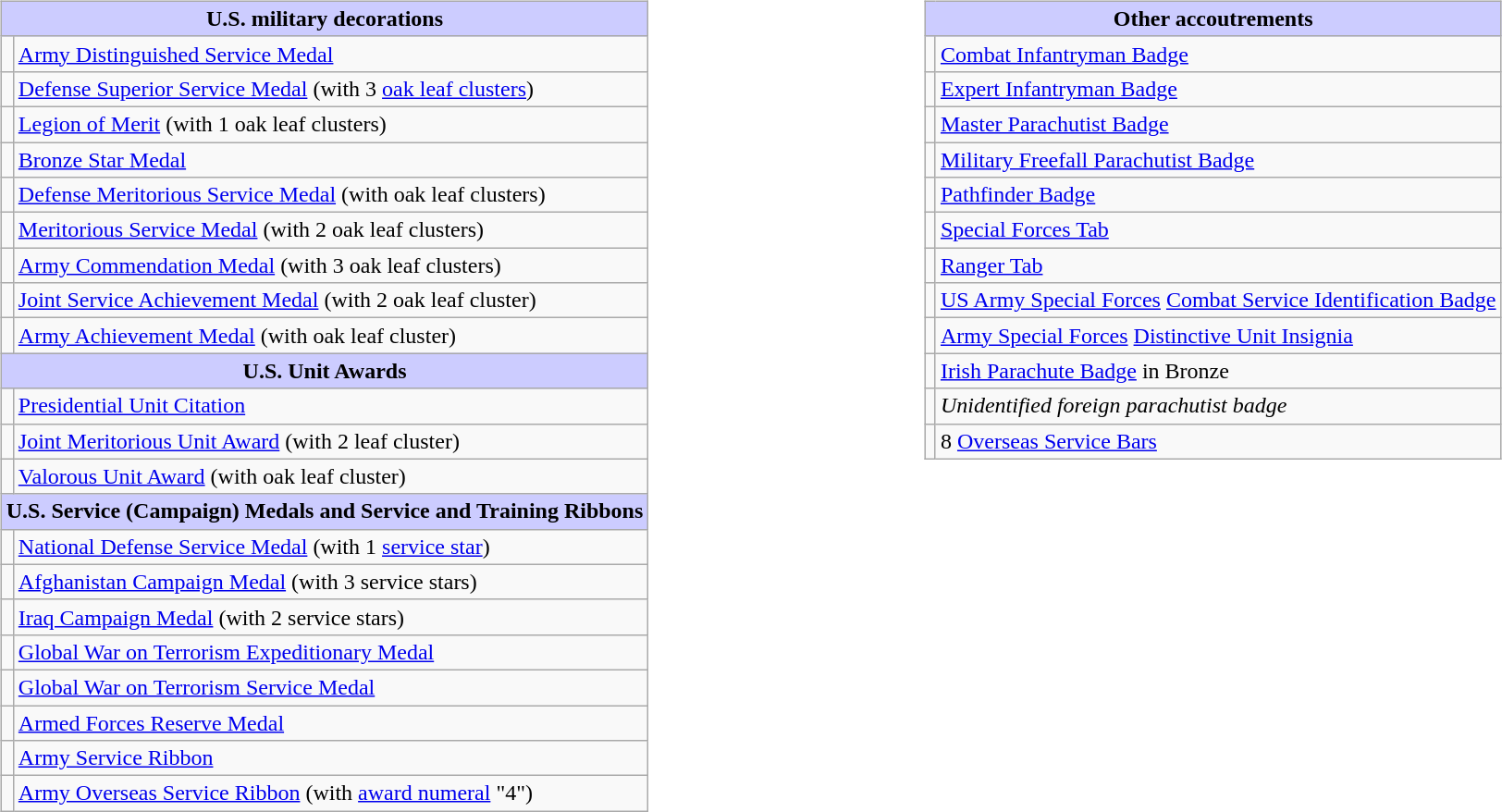<table style="width:100%;">
<tr>
<td valign="top"><br><table class="wikitable">
<tr style="background:#ccf; text-align:center;">
<td colspan=2><strong>U.S. military decorations</strong></td>
</tr>
<tr>
<td></td>
<td><a href='#'>Army Distinguished Service Medal</a></td>
</tr>
<tr>
<td></td>
<td><a href='#'>Defense Superior Service Medal</a> (with 3 <a href='#'>oak leaf clusters</a>)</td>
</tr>
<tr>
<td></td>
<td><a href='#'>Legion of Merit</a> (with 1 oak leaf clusters)</td>
</tr>
<tr>
<td></td>
<td><a href='#'>Bronze Star Medal</a></td>
</tr>
<tr>
<td></td>
<td><a href='#'>Defense Meritorious Service Medal</a> (with oak leaf clusters)</td>
</tr>
<tr>
<td></td>
<td><a href='#'>Meritorious Service Medal</a> (with 2 oak leaf clusters)</td>
</tr>
<tr>
<td></td>
<td><a href='#'>Army Commendation Medal</a> (with 3 oak leaf clusters)</td>
</tr>
<tr>
<td></td>
<td><a href='#'>Joint Service Achievement Medal</a> (with 2 oak leaf cluster)</td>
</tr>
<tr>
<td></td>
<td><a href='#'>Army Achievement Medal</a> (with oak leaf cluster)</td>
</tr>
<tr style="background:#ccf; text-align:center;">
<td colspan=2><strong>U.S. Unit Awards</strong></td>
</tr>
<tr>
<td></td>
<td><a href='#'>Presidential Unit Citation</a></td>
</tr>
<tr>
<td></td>
<td><a href='#'>Joint Meritorious Unit Award</a> (with 2 leaf cluster)</td>
</tr>
<tr>
<td></td>
<td><a href='#'>Valorous Unit Award</a> (with oak leaf cluster)</td>
</tr>
<tr style="background:#ccf; text-align:center;">
<td colspan=2><strong>U.S. Service (Campaign) Medals and Service and Training Ribbons</strong></td>
</tr>
<tr>
<td></td>
<td><a href='#'>National Defense Service Medal</a> (with 1 <a href='#'>service star</a>)</td>
</tr>
<tr>
<td></td>
<td><a href='#'>Afghanistan Campaign Medal</a> (with 3 service stars)</td>
</tr>
<tr>
<td></td>
<td><a href='#'>Iraq Campaign Medal</a> (with 2 service stars)</td>
</tr>
<tr>
<td></td>
<td><a href='#'>Global War on Terrorism Expeditionary Medal</a></td>
</tr>
<tr>
<td></td>
<td><a href='#'>Global War on Terrorism Service Medal</a></td>
</tr>
<tr>
<td></td>
<td><a href='#'>Armed Forces Reserve Medal</a></td>
</tr>
<tr>
<td></td>
<td><a href='#'>Army Service Ribbon</a></td>
</tr>
<tr>
<td><span></span></td>
<td><a href='#'>Army Overseas Service Ribbon</a> (with <a href='#'>award numeral</a> "4")</td>
</tr>
</table>
</td>
<td valign="top"><br><table class="wikitable">
<tr style="background:#ccf; text-align:center;">
<td colspan=2><strong>Other accoutrements</strong></td>
</tr>
<tr>
<td align=center></td>
<td><a href='#'>Combat Infantryman Badge</a></td>
</tr>
<tr>
<td align=center></td>
<td><a href='#'>Expert Infantryman Badge</a></td>
</tr>
<tr>
<td align=center></td>
<td><a href='#'>Master Parachutist Badge</a></td>
</tr>
<tr>
<td align=center></td>
<td><a href='#'>Military Freefall Parachutist Badge</a></td>
</tr>
<tr>
<td align=center></td>
<td><a href='#'>Pathfinder Badge</a></td>
</tr>
<tr>
<td align=center></td>
<td><a href='#'>Special Forces Tab</a></td>
</tr>
<tr>
<td align=center></td>
<td><a href='#'>Ranger Tab</a></td>
</tr>
<tr>
<td align=center></td>
<td><a href='#'>US Army Special Forces</a> <a href='#'>Combat Service Identification Badge</a></td>
</tr>
<tr>
<td align=center></td>
<td><a href='#'>Army Special Forces</a> <a href='#'>Distinctive Unit Insignia</a></td>
</tr>
<tr>
<td align=center></td>
<td><a href='#'>Irish Parachute Badge</a> in Bronze</td>
</tr>
<tr>
<td align=center></td>
<td><em>Unidentified foreign parachutist badge</em></td>
</tr>
<tr>
<td align=center></td>
<td>8 <a href='#'>Overseas Service Bars</a></td>
</tr>
</table>
</td>
</tr>
</table>
